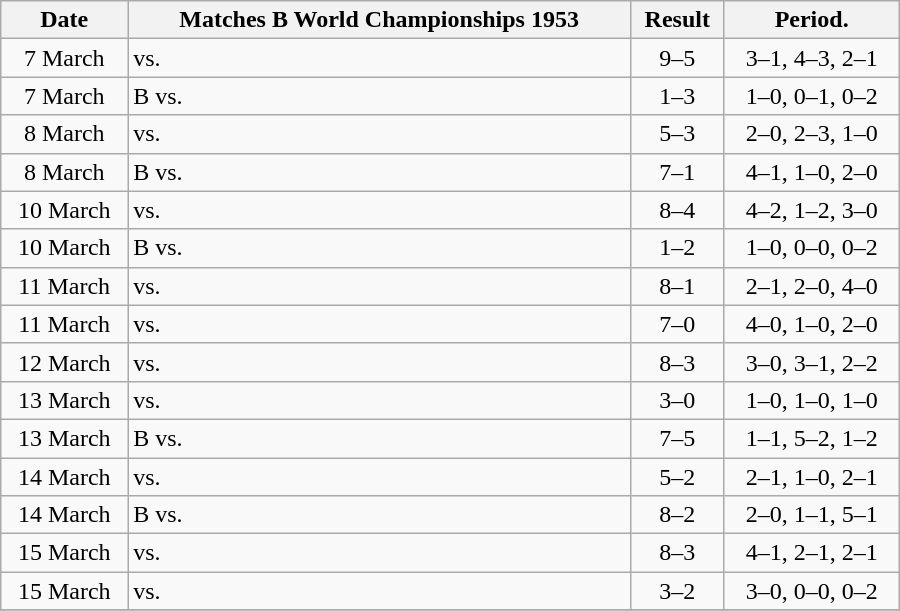<table class="wikitable" style="text-align:center;" width="600px">
<tr>
<th>Date</th>
<th>Matches B World Championships 1953</th>
<th>Result</th>
<th>Period.</th>
</tr>
<tr>
<td>7 March</td>
<td align="left"> vs. </td>
<td>9–5</td>
<td>3–1, 4–3, 2–1</td>
</tr>
<tr>
<td>7 March</td>
<td align="left"> B vs. </td>
<td>1–3</td>
<td>1–0, 0–1, 0–2</td>
</tr>
<tr>
<td>8 March</td>
<td align="left"> vs. </td>
<td>5–3</td>
<td>2–0, 2–3, 1–0</td>
</tr>
<tr>
<td>8 March</td>
<td align="left"> B vs. </td>
<td>7–1</td>
<td>4–1, 1–0, 2–0</td>
</tr>
<tr>
<td>10 March</td>
<td align="left"> vs. </td>
<td>8–4</td>
<td>4–2, 1–2, 3–0</td>
</tr>
<tr>
<td>10 March</td>
<td align="left"> B vs. </td>
<td>1–2</td>
<td>1–0, 0–0, 0–2</td>
</tr>
<tr>
<td>11 March</td>
<td align="left"> vs. </td>
<td>8–1</td>
<td>2–1, 2–0, 4–0</td>
</tr>
<tr>
<td>11 March</td>
<td align="left"> vs. </td>
<td>7–0</td>
<td>4–0, 1–0, 2–0</td>
</tr>
<tr>
<td>12 March</td>
<td align="left"> vs. </td>
<td>8–3</td>
<td>3–0, 3–1, 2–2</td>
</tr>
<tr>
<td>13 March</td>
<td align="left"> vs. </td>
<td>3–0</td>
<td>1–0, 1–0, 1–0</td>
</tr>
<tr>
<td>13 March</td>
<td align="left"> B vs. </td>
<td>7–5</td>
<td>1–1, 5–2, 1–2</td>
</tr>
<tr>
<td>14 March</td>
<td align="left"> vs. </td>
<td>5–2</td>
<td>2–1, 1–0, 2–1</td>
</tr>
<tr>
<td>14 March</td>
<td align="left"> B vs. </td>
<td>8–2</td>
<td>2–0, 1–1, 5–1</td>
</tr>
<tr>
<td>15 March</td>
<td align="left"> vs. </td>
<td>8–3</td>
<td>4–1, 2–1, 2–1</td>
</tr>
<tr>
<td>15 March</td>
<td align="left"> vs. </td>
<td>3–2</td>
<td>3–0, 0–0, 0–2</td>
</tr>
<tr>
</tr>
</table>
